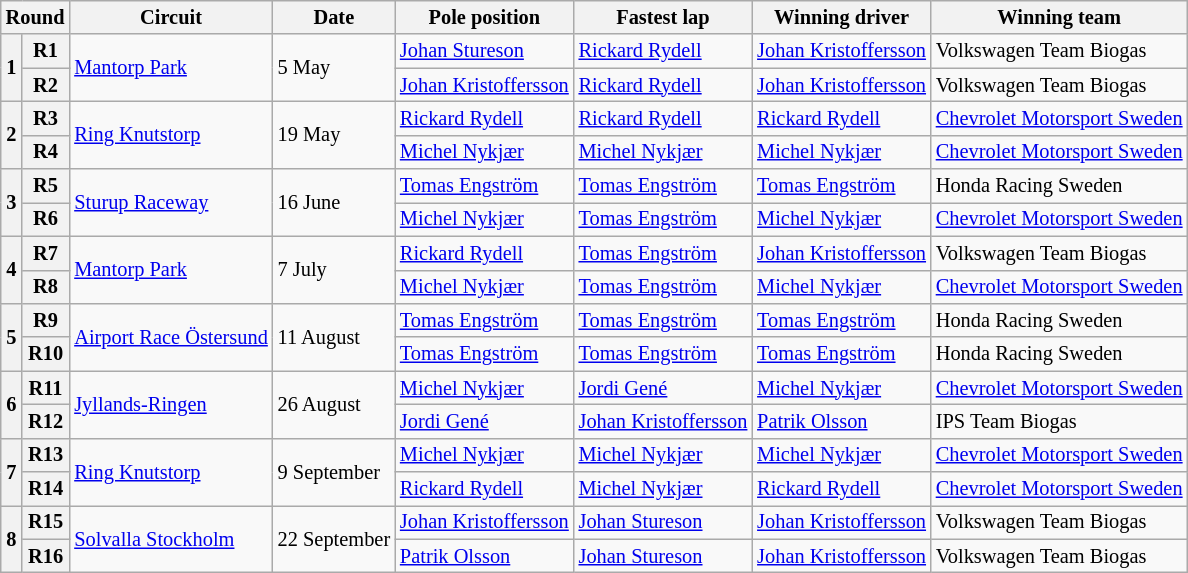<table class="wikitable" style="font-size: 85%">
<tr>
<th colspan=2>Round</th>
<th>Circuit</th>
<th>Date</th>
<th>Pole position</th>
<th>Fastest lap</th>
<th>Winning driver</th>
<th>Winning team</th>
</tr>
<tr>
<th rowspan=2>1</th>
<th>R1</th>
<td rowspan=2> <a href='#'>Mantorp Park</a></td>
<td rowspan=2>5 May</td>
<td> <a href='#'>Johan Stureson</a></td>
<td> <a href='#'>Rickard Rydell</a></td>
<td> <a href='#'>Johan Kristoffersson</a></td>
<td>Volkswagen Team Biogas</td>
</tr>
<tr>
<th>R2</th>
<td> <a href='#'>Johan Kristoffersson</a></td>
<td> <a href='#'>Rickard Rydell</a></td>
<td> <a href='#'>Johan Kristoffersson</a></td>
<td>Volkswagen Team Biogas</td>
</tr>
<tr>
<th rowspan=2>2</th>
<th>R3</th>
<td rowspan=2> <a href='#'>Ring Knutstorp</a></td>
<td rowspan=2>19 May</td>
<td> <a href='#'>Rickard Rydell</a></td>
<td> <a href='#'>Rickard Rydell</a></td>
<td> <a href='#'>Rickard Rydell</a></td>
<td><a href='#'>Chevrolet Motorsport Sweden</a></td>
</tr>
<tr>
<th>R4</th>
<td> <a href='#'>Michel Nykjær</a></td>
<td> <a href='#'>Michel Nykjær</a></td>
<td> <a href='#'>Michel Nykjær</a></td>
<td><a href='#'>Chevrolet Motorsport Sweden</a></td>
</tr>
<tr>
<th rowspan=2>3</th>
<th>R5</th>
<td rowspan=2> <a href='#'>Sturup Raceway</a></td>
<td rowspan=2>16 June</td>
<td> <a href='#'>Tomas Engström</a></td>
<td> <a href='#'>Tomas Engström</a></td>
<td> <a href='#'>Tomas Engström</a></td>
<td>Honda Racing Sweden</td>
</tr>
<tr>
<th>R6</th>
<td> <a href='#'>Michel Nykjær</a></td>
<td> <a href='#'>Tomas Engström</a></td>
<td> <a href='#'>Michel Nykjær</a></td>
<td><a href='#'>Chevrolet Motorsport Sweden</a></td>
</tr>
<tr>
<th rowspan=2>4</th>
<th>R7</th>
<td rowspan=2> <a href='#'>Mantorp Park</a></td>
<td rowspan=2>7 July</td>
<td> <a href='#'>Rickard Rydell</a></td>
<td> <a href='#'>Tomas Engström</a></td>
<td> <a href='#'>Johan Kristoffersson</a></td>
<td>Volkswagen Team Biogas</td>
</tr>
<tr>
<th>R8</th>
<td> <a href='#'>Michel Nykjær</a></td>
<td> <a href='#'>Tomas Engström</a></td>
<td> <a href='#'>Michel Nykjær</a></td>
<td><a href='#'>Chevrolet Motorsport Sweden</a></td>
</tr>
<tr>
<th rowspan=2>5</th>
<th>R9</th>
<td rowspan=2> <a href='#'>Airport Race Östersund</a></td>
<td rowspan=2>11 August</td>
<td> <a href='#'>Tomas Engström</a></td>
<td> <a href='#'>Tomas Engström</a></td>
<td> <a href='#'>Tomas Engström</a></td>
<td>Honda Racing Sweden</td>
</tr>
<tr>
<th>R10</th>
<td> <a href='#'>Tomas Engström</a></td>
<td> <a href='#'>Tomas Engström</a></td>
<td> <a href='#'>Tomas Engström</a></td>
<td>Honda Racing Sweden</td>
</tr>
<tr>
<th rowspan=2>6</th>
<th>R11</th>
<td rowspan=2> <a href='#'>Jyllands-Ringen</a></td>
<td rowspan=2>26 August</td>
<td> <a href='#'>Michel Nykjær</a></td>
<td> <a href='#'>Jordi Gené</a></td>
<td> <a href='#'>Michel Nykjær</a></td>
<td><a href='#'>Chevrolet Motorsport Sweden</a></td>
</tr>
<tr>
<th>R12</th>
<td> <a href='#'>Jordi Gené</a></td>
<td> <a href='#'>Johan Kristoffersson</a></td>
<td> <a href='#'>Patrik Olsson</a></td>
<td>IPS Team Biogas</td>
</tr>
<tr>
<th rowspan=2>7</th>
<th>R13</th>
<td rowspan=2> <a href='#'>Ring Knutstorp</a></td>
<td rowspan=2>9 September</td>
<td> <a href='#'>Michel Nykjær</a></td>
<td> <a href='#'>Michel Nykjær</a></td>
<td> <a href='#'>Michel Nykjær</a></td>
<td><a href='#'>Chevrolet Motorsport Sweden</a></td>
</tr>
<tr>
<th>R14</th>
<td> <a href='#'>Rickard Rydell</a></td>
<td> <a href='#'>Michel Nykjær</a></td>
<td> <a href='#'>Rickard Rydell</a></td>
<td><a href='#'>Chevrolet Motorsport Sweden</a></td>
</tr>
<tr>
<th rowspan=2>8</th>
<th>R15</th>
<td rowspan=2> <a href='#'>Solvalla Stockholm</a></td>
<td rowspan=2>22 September</td>
<td> <a href='#'>Johan Kristoffersson</a></td>
<td> <a href='#'>Johan Stureson</a></td>
<td> <a href='#'>Johan Kristoffersson</a></td>
<td>Volkswagen Team Biogas</td>
</tr>
<tr>
<th>R16</th>
<td> <a href='#'>Patrik Olsson</a></td>
<td> <a href='#'>Johan Stureson</a></td>
<td> <a href='#'>Johan Kristoffersson</a></td>
<td>Volkswagen Team Biogas</td>
</tr>
</table>
